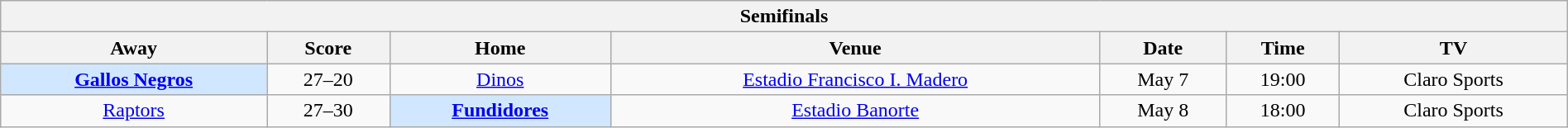<table class="wikitable mw-collapsible mw-collapsed" style="width:100%;">
<tr>
<th colspan="8">Semifinals</th>
</tr>
<tr>
<th>Away</th>
<th>Score</th>
<th>Home</th>
<th>Venue</th>
<th>Date</th>
<th>Time</th>
<th>TV</th>
</tr>
<tr align="center">
<td bgcolor="#D0E7FF"><strong><a href='#'>Gallos Negros</a></strong></td>
<td>27–20</td>
<td><a href='#'>Dinos</a></td>
<td><a href='#'>Estadio Francisco I. Madero</a></td>
<td>May 7</td>
<td>19:00</td>
<td>Claro Sports</td>
</tr>
<tr align="center">
<td><a href='#'>Raptors</a></td>
<td>27–30</td>
<td bgcolor="#D0E7FF"><strong><a href='#'>Fundidores</a></strong></td>
<td><a href='#'>Estadio Banorte</a></td>
<td>May 8</td>
<td>18:00</td>
<td>Claro Sports</td>
</tr>
</table>
